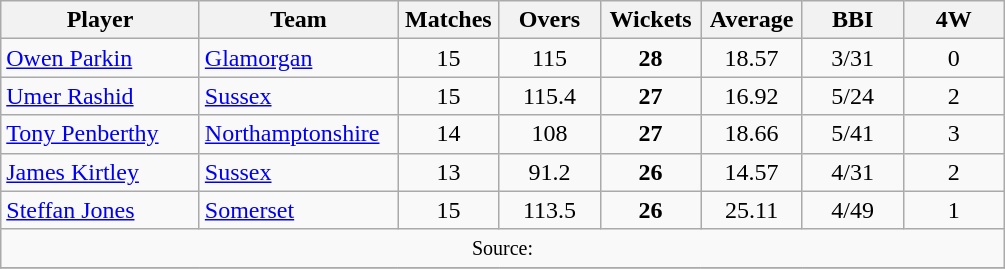<table class="wikitable" style="text-align:center;">
<tr>
<th width=125>Player</th>
<th width=125>Team</th>
<th width=60>Matches</th>
<th width=60>Overs</th>
<th width=60>Wickets</th>
<th width=60>Average</th>
<th width=60>BBI</th>
<th width=60>4W</th>
</tr>
<tr>
<td align="left"><a href='#'>Owen Parkin</a></td>
<td align="left"><a href='#'>Glamorgan</a></td>
<td>15</td>
<td>115</td>
<td><strong>28</strong></td>
<td>18.57</td>
<td>3/31</td>
<td>0</td>
</tr>
<tr>
<td align="left"><a href='#'>Umer Rashid</a></td>
<td align="left"><a href='#'>Sussex</a></td>
<td>15</td>
<td>115.4</td>
<td><strong>27</strong></td>
<td>16.92</td>
<td>5/24</td>
<td>2</td>
</tr>
<tr>
<td align="left"><a href='#'>Tony Penberthy</a></td>
<td align="left"><a href='#'>Northamptonshire</a></td>
<td>14</td>
<td>108</td>
<td><strong>27</strong></td>
<td>18.66</td>
<td>5/41</td>
<td>3</td>
</tr>
<tr>
<td align="left"><a href='#'>James Kirtley</a></td>
<td align="left"><a href='#'>Sussex</a></td>
<td>13</td>
<td>91.2</td>
<td><strong>26</strong></td>
<td>14.57</td>
<td>4/31</td>
<td>2</td>
</tr>
<tr>
<td align="left"><a href='#'>Steffan Jones</a></td>
<td align="left"><a href='#'>Somerset</a></td>
<td>15</td>
<td>113.5</td>
<td><strong>26</strong></td>
<td>25.11</td>
<td>4/49</td>
<td>1</td>
</tr>
<tr>
<td colspan=8><small>Source:</small></td>
</tr>
<tr>
</tr>
</table>
